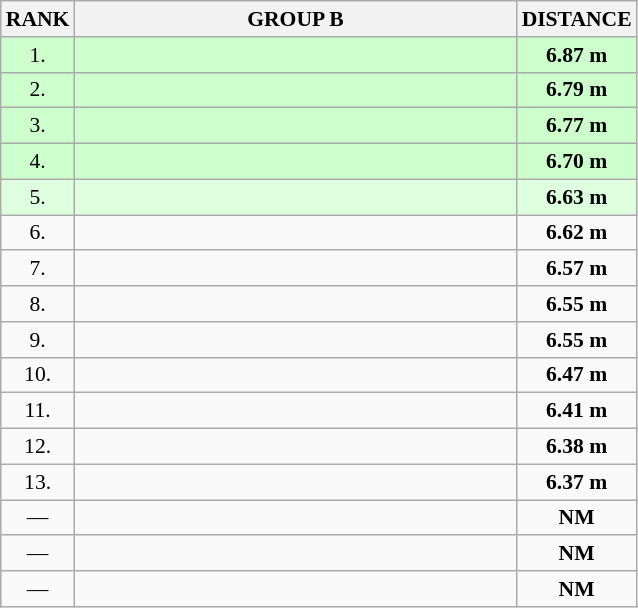<table class="wikitable" style="border-collapse: collapse; font-size: 90%;">
<tr>
<th>RANK</th>
<th style="width: 20em">GROUP B</th>
<th style="width: 5em">DISTANCE</th>
</tr>
<tr style="background:#ccffcc;">
<td align="center">1.</td>
<td></td>
<td align="center"><strong>6.87 m</strong></td>
</tr>
<tr style="background:#ccffcc;">
<td align="center">2.</td>
<td></td>
<td align="center"><strong>6.79 m</strong></td>
</tr>
<tr style="background:#ccffcc;">
<td align="center">3.</td>
<td></td>
<td align="center"><strong>6.77 m</strong></td>
</tr>
<tr style="background:#ccffcc;">
<td align="center">4.</td>
<td></td>
<td align="center"><strong>6.70 m</strong></td>
</tr>
<tr style="background:#ddffdd;">
<td align="center">5.</td>
<td></td>
<td align="center"><strong>6.63 m</strong></td>
</tr>
<tr>
<td align="center">6.</td>
<td></td>
<td align="center"><strong>6.62 m</strong></td>
</tr>
<tr>
<td align="center">7.</td>
<td></td>
<td align="center"><strong>6.57 m</strong></td>
</tr>
<tr>
<td align="center">8.</td>
<td></td>
<td align="center"><strong>6.55 m</strong></td>
</tr>
<tr>
<td align="center">9.</td>
<td></td>
<td align="center"><strong>6.55 m</strong></td>
</tr>
<tr>
<td align="center">10.</td>
<td></td>
<td align="center"><strong>6.47 m</strong></td>
</tr>
<tr>
<td align="center">11.</td>
<td></td>
<td align="center"><strong>6.41 m</strong></td>
</tr>
<tr>
<td align="center">12.</td>
<td></td>
<td align="center"><strong>6.38 m</strong></td>
</tr>
<tr>
<td align="center">13.</td>
<td></td>
<td align="center"><strong>6.37 m</strong></td>
</tr>
<tr>
<td align="center">—</td>
<td></td>
<td align="center"><strong>NM</strong></td>
</tr>
<tr>
<td align="center">—</td>
<td></td>
<td align="center"><strong>NM</strong></td>
</tr>
<tr>
<td align="center">—</td>
<td></td>
<td align="center"><strong>NM</strong></td>
</tr>
</table>
